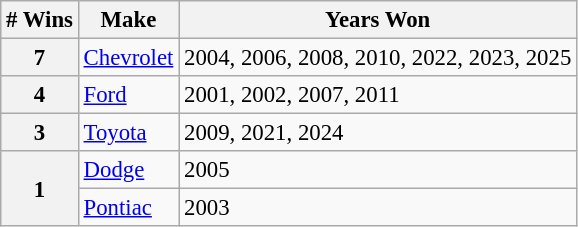<table class="wikitable" style="font-size: 95%;">
<tr>
<th># Wins</th>
<th>Make</th>
<th>Years Won</th>
</tr>
<tr>
<th>7</th>
<td> <a href='#'>Chevrolet</a></td>
<td>2004, 2006, 2008, 2010, 2022, 2023, 2025</td>
</tr>
<tr>
<th>4</th>
<td> <a href='#'>Ford</a></td>
<td>2001, 2002, 2007, 2011</td>
</tr>
<tr>
<th>3</th>
<td> <a href='#'>Toyota</a></td>
<td>2009, 2021, 2024</td>
</tr>
<tr>
<th rowspan="2">1</th>
<td> <a href='#'>Dodge</a></td>
<td>2005</td>
</tr>
<tr>
<td> <a href='#'>Pontiac</a></td>
<td>2003</td>
</tr>
</table>
